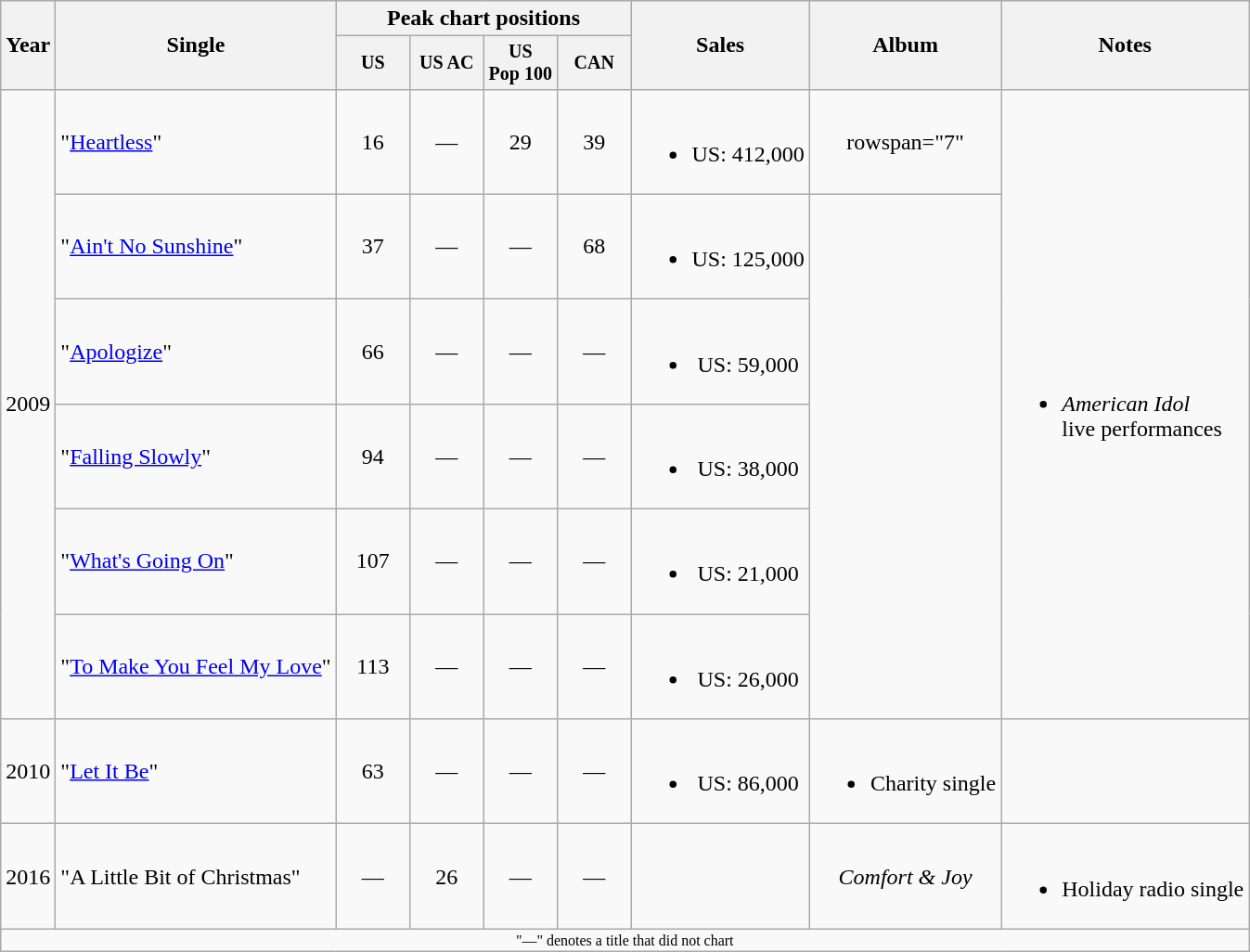<table class="wikitable" style="text-align:center;">
<tr>
<th rowspan="2">Year</th>
<th rowspan="2">Single</th>
<th colspan="4">Peak chart positions</th>
<th rowspan="2">Sales</th>
<th rowspan="2">Album</th>
<th rowspan="2">Notes</th>
</tr>
<tr style="font-size:smaller;">
<th style="width:3.5em;">US<br></th>
<th style="width:3.5em;">US AC<br></th>
<th style="width:3.5em;">US<br>Pop 100<br></th>
<th style="width:3.5em;">CAN<br></th>
</tr>
<tr>
<td rowspan="6">2009</td>
<td style="text-align:left;">"<a href='#'>Heartless</a>"</td>
<td>16</td>
<td>—</td>
<td>29</td>
<td>39</td>
<td><br><ul><li>US: 412,000</li></ul></td>
<td>rowspan="7" </td>
<td style="text-align:left;" rowspan="6"><br><ul><li><em>American Idol</em><br>live performances</li></ul></td>
</tr>
<tr>
<td style="text-align:left;">"<a href='#'>Ain't No Sunshine</a>"</td>
<td>37</td>
<td>—</td>
<td>—</td>
<td>68</td>
<td><br><ul><li>US: 125,000</li></ul></td>
</tr>
<tr>
<td style="text-align:left;">"<a href='#'>Apologize</a>"</td>
<td>66</td>
<td>—</td>
<td>—</td>
<td>—</td>
<td><br><ul><li>US: 59,000</li></ul></td>
</tr>
<tr>
<td style="text-align:left;">"<a href='#'>Falling Slowly</a>"</td>
<td>94</td>
<td>—</td>
<td>—</td>
<td>—</td>
<td><br><ul><li>US: 38,000</li></ul></td>
</tr>
<tr>
<td style="text-align:left;">"<a href='#'>What's Going On</a>"</td>
<td>107</td>
<td>—</td>
<td>—</td>
<td>—</td>
<td><br><ul><li>US: 21,000</li></ul></td>
</tr>
<tr>
<td style="text-align:left;">"<a href='#'>To Make You Feel My Love</a>"</td>
<td>113</td>
<td>—</td>
<td>—</td>
<td>—</td>
<td><br><ul><li>US: 26,000</li></ul></td>
</tr>
<tr>
<td>2010</td>
<td style="text-align:left;">"<a href='#'>Let It Be</a>"</td>
<td>63</td>
<td>—</td>
<td>—</td>
<td>—</td>
<td><br><ul><li>US: 86,000</li></ul></td>
<td><br><ul><li>Charity single</li></ul></td>
</tr>
<tr>
<td>2016</td>
<td style="text-align:left;">"A Little Bit of Christmas" <br> </td>
<td>—</td>
<td>26</td>
<td>—</td>
<td>—</td>
<td></td>
<td><em>Comfort & Joy</em></td>
<td><br><ul><li>Holiday radio single</li></ul></td>
</tr>
<tr>
<td colspan="9" style="font-size:8pt">"—" denotes a title that did not chart</td>
</tr>
</table>
